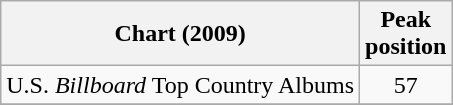<table class="wikitable">
<tr>
<th>Chart (2009)</th>
<th>Peak<br>position</th>
</tr>
<tr>
<td>U.S. <em>Billboard</em> Top Country Albums</td>
<td align="center">57</td>
</tr>
<tr>
</tr>
</table>
